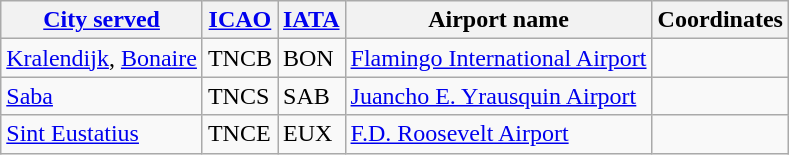<table class="wikitable sortable">
<tr>
<th><a href='#'>City served</a></th>
<th><a href='#'>ICAO</a></th>
<th><a href='#'>IATA</a></th>
<th>Airport name</th>
<th>Coordinates</th>
</tr>
<tr valign="top">
<td><a href='#'>Kralendijk</a>, <a href='#'>Bonaire</a></td>
<td>TNCB</td>
<td>BON</td>
<td><a href='#'>Flamingo International Airport</a></td>
<td><small></small></td>
</tr>
<tr>
<td><a href='#'>Saba</a></td>
<td>TNCS</td>
<td>SAB</td>
<td><a href='#'>Juancho E. Yrausquin Airport</a></td>
<td><small></small></td>
</tr>
<tr>
<td><a href='#'>Sint Eustatius</a></td>
<td>TNCE</td>
<td>EUX</td>
<td><a href='#'>F.D. Roosevelt Airport</a></td>
<td><small></small></td>
</tr>
</table>
